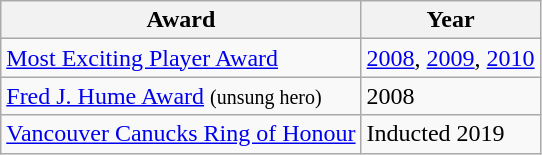<table class="wikitable" border="1">
<tr>
<th>Award</th>
<th>Year</th>
</tr>
<tr>
<td><a href='#'>Most Exciting Player Award</a></td>
<td><a href='#'>2008</a>, <a href='#'>2009</a>, <a href='#'>2010</a></td>
</tr>
<tr>
<td><a href='#'>Fred J. Hume Award</a> <small>(unsung hero)</small></td>
<td>2008</td>
</tr>
<tr>
<td><a href='#'>Vancouver Canucks Ring of Honour</a></td>
<td>Inducted 2019</td>
</tr>
</table>
